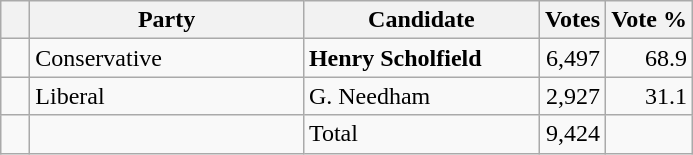<table class="wikitable">
<tr>
<th></th>
<th scope="col" width="175">Party</th>
<th scope="col" width="150">Candidate</th>
<th>Votes</th>
<th>Vote %</th>
</tr>
<tr>
<td>   </td>
<td>Conservative</td>
<td><strong>Henry Scholfield</strong></td>
<td align=right>6,497</td>
<td align=right>68.9</td>
</tr>
<tr>
<td>   </td>
<td>Liberal</td>
<td>G. Needham</td>
<td align=right>2,927</td>
<td align=right>31.1</td>
</tr>
<tr |>
<td></td>
<td></td>
<td>Total</td>
<td align=right>9,424</td>
<td></td>
</tr>
</table>
